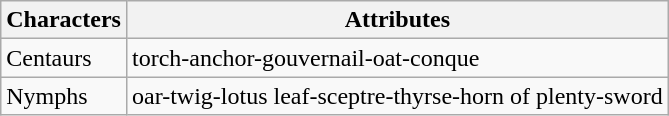<table class="wikitable">
<tr>
<th>Characters</th>
<th>Attributes</th>
</tr>
<tr>
<td>Centaurs</td>
<td>torch-anchor-gouvernail-oat-conque</td>
</tr>
<tr>
<td>Nymphs</td>
<td>oar-twig-lotus leaf-sceptre-thyrse-horn of plenty-sword</td>
</tr>
</table>
